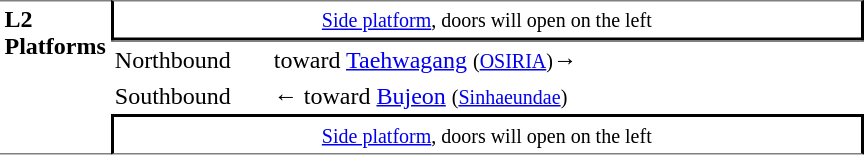<table table border=0 cellspacing=0 cellpadding=3>
<tr>
<td style="border-top:solid 1px gray;border-bottom:solid 1px gray;" width=50 rowspan=10 valign=top><strong>L2<br>Platforms</strong></td>
<td style="border-top:solid 1px gray;border-right:solid 2px black;border-left:solid 2px black;border-bottom:solid 2px black;text-align:center;" colspan=2><small><a href='#'>Side platform</a>, doors will open on the left</small></td>
</tr>
<tr>
<td style="border-bottom:solid 0px gray;border-top:solid 1px gray;" width=100>Northbound</td>
<td style="border-bottom:solid 0px gray;border-top:solid 1px gray;" width=390>  toward <a href='#'>Taehwagang</a> <small>(<a href='#'>OSIRIA</a>)</small>→</td>
</tr>
<tr>
<td>Southbound</td>
<td>←  toward <a href='#'>Bujeon</a> <small>(<a href='#'>Sinhaeundae</a>)</small></td>
</tr>
<tr>
<td style="border-top:solid 2px black;border-right:solid 2px black;border-left:solid 2px black;border-bottom:solid 1px gray;text-align:center;" colspan=2><small><a href='#'>Side platform</a>, doors will open on the left</small></td>
</tr>
</table>
